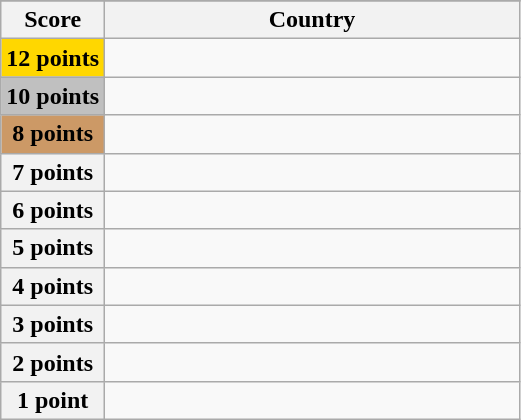<table class="wikitable">
<tr>
</tr>
<tr>
<th scope="col" width="20%">Score</th>
<th scope="col">Country</th>
</tr>
<tr>
<th scope="row" style="background:gold">12 points</th>
<td></td>
</tr>
<tr>
<th scope="row" style="background:silver">10 points</th>
<td></td>
</tr>
<tr>
<th scope="row" style="background:#CC9966">8 points</th>
<td></td>
</tr>
<tr>
<th scope="row">7 points</th>
<td></td>
</tr>
<tr>
<th scope="row">6 points</th>
<td></td>
</tr>
<tr>
<th scope="row">5 points</th>
<td></td>
</tr>
<tr>
<th scope="row">4 points</th>
<td></td>
</tr>
<tr>
<th scope="row">3 points</th>
<td></td>
</tr>
<tr>
<th scope="row">2 points</th>
<td></td>
</tr>
<tr>
<th scope="row">1 point</th>
<td></td>
</tr>
</table>
